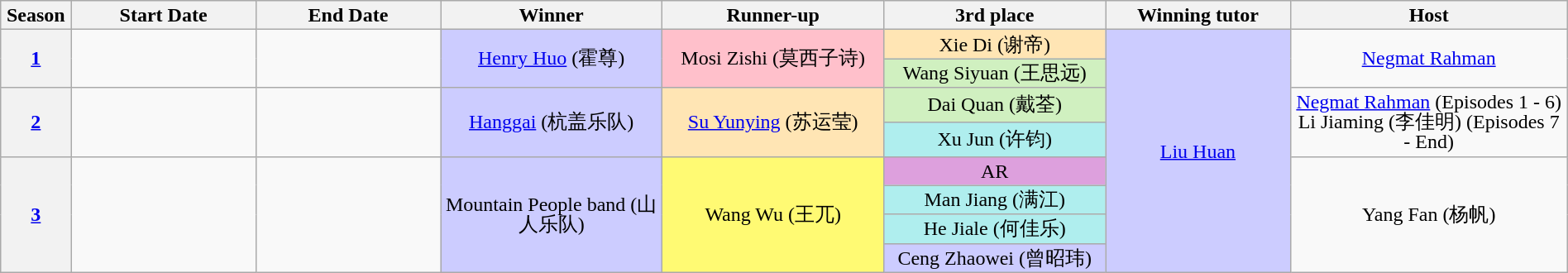<table class="wikitable" style="text-align:center; line-height:16px; width:100%;">
<tr>
<th scope="col" width="1%">Season</th>
<th scope="col" width="10%">Start Date</th>
<th scope="col" width="10%">End Date</th>
<th scope="col" width="12%">Winner</th>
<th scope="col" width="12%">Runner-up</th>
<th scope="col" width="12%">3rd place</th>
<th scope="col" width="10%">Winning tutor</th>
<th scope="col" width="15%">Host</th>
</tr>
<tr>
<th scope="row" rowspan="2"><a href='#'>1</a></th>
<td rowspan="2"></td>
<td rowspan="2"></td>
<td rowspan="2" style="background:#CCCCFF;"><a href='#'>Henry Huo</a> (霍尊)</td>
<td rowspan="2" style="background:#FFC0CB;">Mosi Zishi (莫西子诗)</td>
<td style="background:#FFE5B4;">Xie Di (谢帝)</td>
<td rowspan="8" style="background:#CCCCFF;"><a href='#'>Liu Huan</a></td>
<td rowspan="2"><a href='#'>Negmat Rahman</a></td>
</tr>
<tr>
<td style="background:#D0F0C0;">Wang Siyuan (王思远)</td>
</tr>
<tr>
<th scope="row" rowspan="2"><a href='#'>2</a></th>
<td rowspan="2"></td>
<td rowspan="2"></td>
<td rowspan="2" style="background:#CCCCFF;"><a href='#'>Hanggai</a> (杭盖乐队)</td>
<td rowspan="2" style="background:#FFE5B4;"><a href='#'>Su Yunying</a> (苏运莹)</td>
<td style="background:#D0F0C0;">Dai Quan (戴荃)</td>
<td rowspan="2"><a href='#'>Negmat Rahman</a> (Episodes 1 - 6)<br>Li Jiaming (李佳明) (Episodes 7 - End)</td>
</tr>
<tr>
<td style="background:#AFEEEE;">Xu Jun (许钧)</td>
</tr>
<tr>
<th scope="row" rowspan="4"><a href='#'>3</a></th>
<td rowspan="4"></td>
<td rowspan="4"></td>
<td rowspan="4" style="background:#CCCCFF;">Mountain People band (山人乐队)</td>
<td rowspan="4" style="background:#FFFA73;">Wang Wu (王兀)</td>
<td style="background:#DDA0DD;">AR</td>
<td rowspan="4">Yang Fan (杨帆)</td>
</tr>
<tr>
<td style="background:#AFEEEE;">Man Jiang (满江)</td>
</tr>
<tr>
<td style="background:#AFEEEE;">He Jiale (何佳乐)</td>
</tr>
<tr>
<td style="background:#CCCCFF;">Ceng Zhaowei (曾昭玮)</td>
</tr>
</table>
